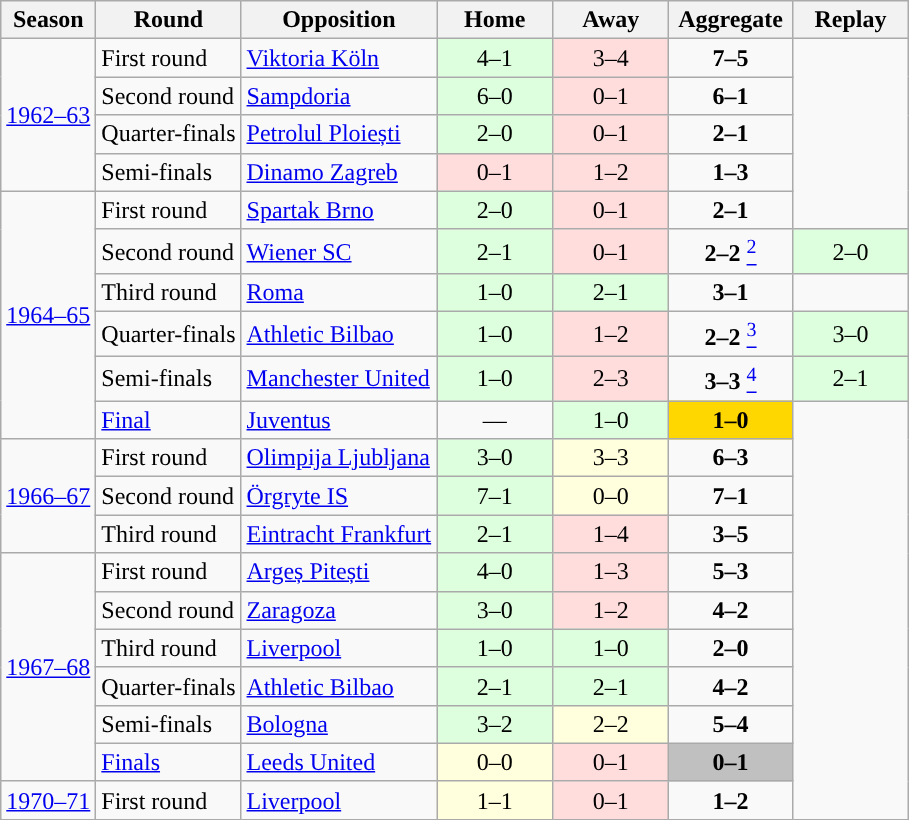<table class="wikitable">
<tr>
<th>Season</th>
<th>Round</th>
<th>Opposition</th>
<th width=70>Home</th>
<th width=70>Away</th>
<th width=75>Aggregate</th>
<th width=70>Replay</th>
</tr>
<tr>
<td rowspan=4><a href='#'>1962–63</a></td>
<td>First round</td>
<td> <a href='#'>Viktoria Köln</a></td>
<td style="text-align:center; background:#dfd;">4–1</td>
<td style="text-align:center; background:#fdd;">3–4</td>
<td style="text-align:center;"><strong>7–5</strong></td>
</tr>
<tr>
<td>Second round</td>
<td> <a href='#'>Sampdoria</a></td>
<td style="text-align:center; background:#dfd;">6–0</td>
<td style="text-align:center; background:#fdd;">0–1</td>
<td style="text-align:center;"><strong>6–1</strong></td>
</tr>
<tr>
<td>Quarter-finals</td>
<td> <a href='#'>Petrolul Ploiești</a></td>
<td style="text-align:center; background:#dfd;">2–0</td>
<td style="text-align:center; background:#fdd;">0–1</td>
<td style="text-align:center;"><strong>2–1</strong></td>
</tr>
<tr>
<td>Semi-finals</td>
<td> <a href='#'>Dinamo Zagreb</a></td>
<td style="text-align:center; background:#fdd;">0–1</td>
<td style="text-align:center; background:#fdd;">1–2</td>
<td style="text-align:center;"><strong>1–3</strong></td>
</tr>
<tr>
<td rowspan=6><a href='#'>1964–65</a></td>
<td>First round</td>
<td> <a href='#'>Spartak Brno</a></td>
<td style="text-align:center; background:#dfd;">2–0</td>
<td style="text-align:center; background:#fdd;">0–1</td>
<td style="text-align:center;"><strong>2–1</strong></td>
</tr>
<tr>
<td>Second round</td>
<td> <a href='#'>Wiener SC</a></td>
<td style="text-align:center; background:#dfd;">2–1</td>
<td style="text-align:center; background:#fdd;">0–1</td>
<td style="text-align:center;"><strong>2–2</strong> <a href='#'><sup>2</sup></a></td>
<td style="text-align:center; background:#dfd;">2–0</td>
</tr>
<tr>
<td>Third round</td>
<td> <a href='#'>Roma</a></td>
<td style="text-align:center; background:#dfd;">1–0</td>
<td style="text-align:center; background:#dfd;">2–1</td>
<td style="text-align:center;"><strong>3–1</strong></td>
</tr>
<tr>
<td>Quarter-finals</td>
<td> <a href='#'>Athletic Bilbao</a></td>
<td style="text-align:center; background:#dfd;">1–0</td>
<td style="text-align:center; background:#fdd;">1–2</td>
<td style="text-align:center;"><strong>2–2</strong> <a href='#'><sup>3</sup></a></td>
<td style="text-align:center; background:#dfd;">3–0</td>
</tr>
<tr>
<td>Semi-finals</td>
<td> <a href='#'>Manchester United</a></td>
<td style="text-align:center; background:#dfd;">1–0</td>
<td style="text-align:center; background:#fdd;">2–3</td>
<td style="text-align:center;"><strong>3–3</strong> <a href='#'><sup>4</sup></a></td>
<td style="text-align:center; background:#dfd;">2–1</td>
</tr>
<tr>
<td><a href='#'>Final</a></td>
<td> <a href='#'>Juventus</a></td>
<td align=center>––</td>
<td style="text-align:center; background:#dfd;">1–0</td>
<td bgcolor=Gold style="text-align:center;"><strong>1–0</strong></td>
</tr>
<tr>
<td rowspan=3><a href='#'>1966–67</a></td>
<td>First round</td>
<td> <a href='#'>Olimpija Ljubljana</a></td>
<td style="text-align:center; background:#dfd;">3–0</td>
<td style="text-align:center; background:#ffd;">3–3</td>
<td style="text-align:center;"><strong>6–3</strong></td>
</tr>
<tr>
<td>Second round</td>
<td> <a href='#'>Örgryte IS</a></td>
<td style="text-align:center; background:#dfd;">7–1</td>
<td style="text-align:center; background:#ffd;">0–0</td>
<td style="text-align:center;"><strong>7–1</strong></td>
</tr>
<tr>
<td>Third round</td>
<td> <a href='#'>Eintracht Frankfurt</a></td>
<td style="text-align:center; background:#dfd;">2–1</td>
<td style="text-align:center; background:#fdd;">1–4</td>
<td style="text-align:center;"><strong>3–5</strong></td>
</tr>
<tr>
<td rowspan=6><a href='#'>1967–68</a></td>
<td>First round</td>
<td> <a href='#'>Argeș Pitești</a></td>
<td style="text-align:center; background:#dfd;">4–0</td>
<td style="text-align:center; background:#fdd;">1–3</td>
<td style="text-align:center;"><strong>5–3</strong></td>
</tr>
<tr>
<td>Second round</td>
<td> <a href='#'>Zaragoza</a></td>
<td style="text-align:center; background:#dfd;">3–0</td>
<td style="text-align:center; background:#fdd;">1–2</td>
<td style="text-align:center;"><strong>4–2</strong></td>
</tr>
<tr>
<td>Third round</td>
<td> <a href='#'>Liverpool</a></td>
<td style="text-align:center; background:#dfd;">1–0</td>
<td style="text-align:center; background:#dfd;">1–0</td>
<td style="text-align:center;"><strong>2–0</strong></td>
</tr>
<tr>
<td>Quarter-finals</td>
<td> <a href='#'>Athletic Bilbao</a></td>
<td style="text-align:center; background:#dfd;">2–1</td>
<td style="text-align:center; background:#dfd;">2–1</td>
<td style="text-align:center;"><strong>4–2</strong></td>
</tr>
<tr>
<td>Semi-finals</td>
<td> <a href='#'>Bologna</a></td>
<td style="text-align:center; background:#dfd;">3–2</td>
<td style="text-align:center; background:#ffd;">2–2</td>
<td style="text-align:center;"><strong>5–4</strong></td>
</tr>
<tr>
<td><a href='#'>Finals</a></td>
<td> <a href='#'>Leeds United</a></td>
<td style="text-align:center; background:#ffd;">0–0</td>
<td style="text-align:center; background:#fdd;">0–1</td>
<td bgcolor=Silver style="text-align:center;"><strong>0–1</strong></td>
</tr>
<tr>
<td><a href='#'>1970–71</a></td>
<td>First round</td>
<td> <a href='#'>Liverpool</a></td>
<td style="text-align:center; background:#ffd;">1–1</td>
<td style="text-align:center; background:#fdd;">0–1</td>
<td style="text-align:center;"><strong>1–2</strong></td>
</tr>
</table>
